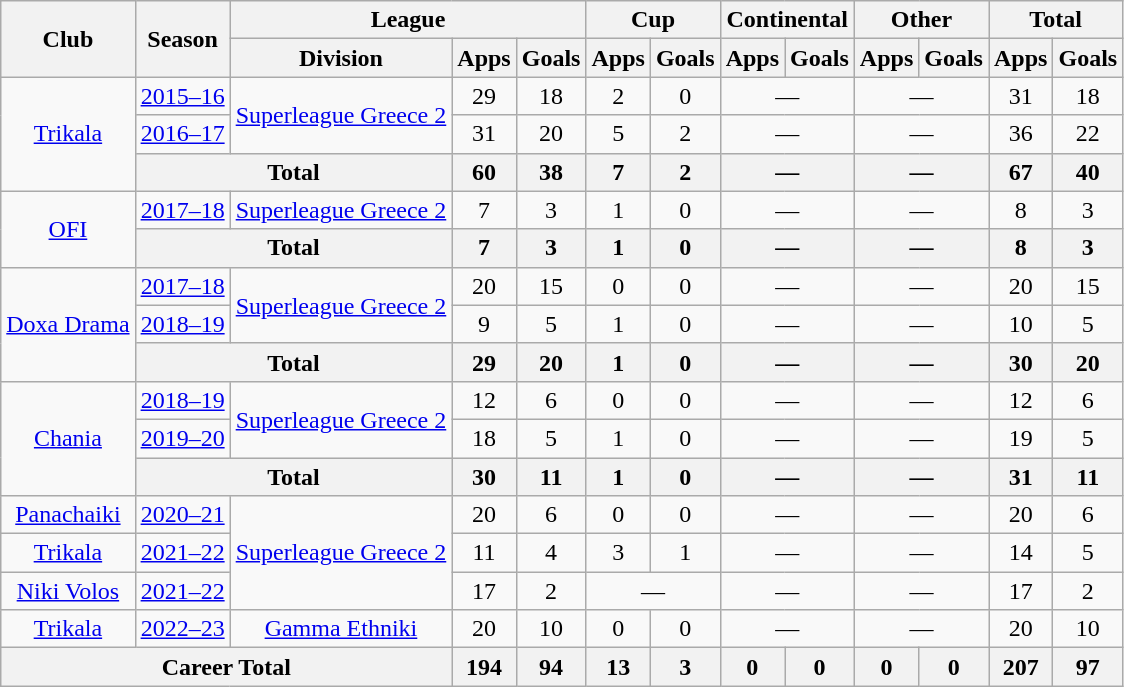<table class="wikitable" style="text-align:center;">
<tr>
<th rowspan=2>Club</th>
<th rowspan=2>Season</th>
<th colspan=3>League</th>
<th colspan=2>Cup</th>
<th colspan=2>Continental</th>
<th colspan=2>Other</th>
<th colspan=2>Total</th>
</tr>
<tr>
<th>Division</th>
<th>Apps</th>
<th>Goals</th>
<th>Apps</th>
<th>Goals</th>
<th>Apps</th>
<th>Goals</th>
<th>Apps</th>
<th>Goals</th>
<th>Apps</th>
<th>Goals</th>
</tr>
<tr>
<td rowspan="3"><a href='#'>Trikala</a></td>
<td><a href='#'>2015–16</a></td>
<td rowspan="2"><a href='#'>Superleague Greece 2</a></td>
<td>29</td>
<td>18</td>
<td>2</td>
<td>0</td>
<td colspan="2">—</td>
<td colspan="2">—</td>
<td>31</td>
<td>18</td>
</tr>
<tr>
<td><a href='#'>2016–17</a></td>
<td>31</td>
<td>20</td>
<td>5</td>
<td>2</td>
<td colspan="2">—</td>
<td colspan="2">—</td>
<td>36</td>
<td>22</td>
</tr>
<tr>
<th colspan="2">Total</th>
<th>60</th>
<th>38</th>
<th>7</th>
<th>2</th>
<th colspan="2">—</th>
<th colspan="2">—</th>
<th>67</th>
<th>40</th>
</tr>
<tr>
<td rowspan="2"><a href='#'>OFI</a></td>
<td><a href='#'>2017–18</a></td>
<td><a href='#'>Superleague Greece 2</a></td>
<td>7</td>
<td>3</td>
<td>1</td>
<td>0</td>
<td colspan="2">—</td>
<td colspan="2">—</td>
<td>8</td>
<td>3</td>
</tr>
<tr>
<th colspan="2">Total</th>
<th>7</th>
<th>3</th>
<th>1</th>
<th>0</th>
<th colspan="2">—</th>
<th colspan="2">—</th>
<th>8</th>
<th>3</th>
</tr>
<tr>
<td rowspan="3"><a href='#'>Doxa Drama</a></td>
<td><a href='#'>2017–18</a></td>
<td rowspan="2"><a href='#'>Superleague Greece 2</a></td>
<td>20</td>
<td>15</td>
<td>0</td>
<td>0</td>
<td colspan="2">—</td>
<td colspan="2">—</td>
<td>20</td>
<td>15</td>
</tr>
<tr>
<td><a href='#'>2018–19</a></td>
<td>9</td>
<td>5</td>
<td>1</td>
<td>0</td>
<td colspan="2">—</td>
<td colspan="2">—</td>
<td>10</td>
<td>5</td>
</tr>
<tr>
<th colspan="2">Total</th>
<th>29</th>
<th>20</th>
<th>1</th>
<th>0</th>
<th colspan="2">—</th>
<th colspan="2">—</th>
<th>30</th>
<th>20</th>
</tr>
<tr>
<td rowspan="3"><a href='#'>Chania</a></td>
<td><a href='#'>2018–19</a></td>
<td rowspan="2"><a href='#'>Superleague Greece 2</a></td>
<td>12</td>
<td>6</td>
<td>0</td>
<td>0</td>
<td colspan="2">—</td>
<td colspan="2">—</td>
<td>12</td>
<td>6</td>
</tr>
<tr>
<td><a href='#'>2019–20</a></td>
<td>18</td>
<td>5</td>
<td>1</td>
<td>0</td>
<td colspan="2">—</td>
<td colspan="2">—</td>
<td>19</td>
<td>5</td>
</tr>
<tr>
<th colspan="2">Total</th>
<th>30</th>
<th>11</th>
<th>1</th>
<th>0</th>
<th colspan="2">—</th>
<th colspan="2">—</th>
<th>31</th>
<th>11</th>
</tr>
<tr>
<td><a href='#'>Panachaiki</a></td>
<td><a href='#'>2020–21</a></td>
<td rowspan="3"><a href='#'>Superleague Greece 2</a></td>
<td>20</td>
<td>6</td>
<td>0</td>
<td>0</td>
<td colspan="2">—</td>
<td colspan="2">—</td>
<td>20</td>
<td>6</td>
</tr>
<tr>
<td><a href='#'>Trikala</a></td>
<td><a href='#'>2021–22</a></td>
<td>11</td>
<td>4</td>
<td>3</td>
<td>1</td>
<td colspan="2">—</td>
<td colspan="2">—</td>
<td>14</td>
<td>5</td>
</tr>
<tr>
<td><a href='#'>Niki Volos</a></td>
<td><a href='#'>2021–22</a></td>
<td>17</td>
<td>2</td>
<td colspan="2">—</td>
<td colspan="2">—</td>
<td colspan="2">—</td>
<td>17</td>
<td>2</td>
</tr>
<tr>
<td><a href='#'>Trikala</a></td>
<td><a href='#'>2022–23</a></td>
<td><a href='#'>Gamma Ethniki</a></td>
<td>20</td>
<td>10</td>
<td>0</td>
<td>0</td>
<td colspan="2">—</td>
<td colspan="2">—</td>
<td>20</td>
<td>10</td>
</tr>
<tr>
<th colspan="3">Career Total</th>
<th>194</th>
<th>94</th>
<th>13</th>
<th>3</th>
<th>0</th>
<th>0</th>
<th>0</th>
<th>0</th>
<th>207</th>
<th>97</th>
</tr>
</table>
